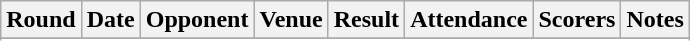<table Class="wikitable">
<tr>
<th>Round</th>
<th>Date</th>
<th>Opponent</th>
<th>Venue</th>
<th>Result</th>
<th>Attendance</th>
<th>Scorers</th>
<th>Notes</th>
</tr>
<tr>
</tr>
<tr style="background: #ffffdd;">
</tr>
<tr>
</tr>
<tr style="background: #ddffdd;">
</tr>
<tr>
</tr>
<tr style="background: #ddffdd;">
</tr>
<tr>
</tr>
<tr style="background: #ddffdd;">
</tr>
<tr>
</tr>
<tr style="background: #ffdddd;">
</tr>
<tr>
</tr>
</table>
